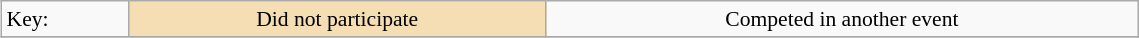<table class="wikitable" style="margin:0.5em; font-size:90%;position:relative;" width=60%>
<tr>
<td>Key:</td>
<td bgcolor="wheat" align=center>Did not participate</td>
<td align=center>Competed in another event</td>
</tr>
<tr>
</tr>
</table>
